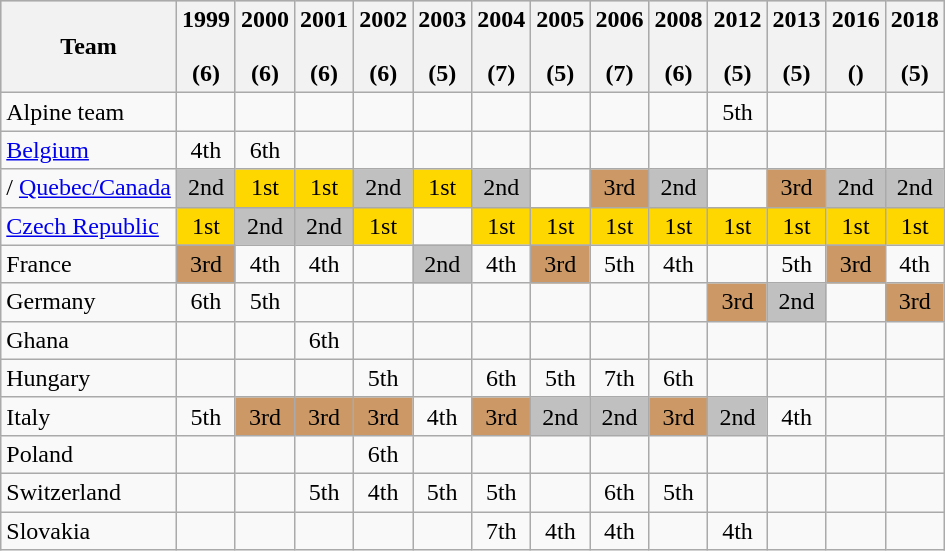<table class="wikitable collapsible"  style="text-align:center;">
<tr style="background:#cccccc;">
<th>Team</th>
<th>1999<br><br>(6)</th>
<th>2000<br><br>(6)</th>
<th>2001<br><br>(6)</th>
<th>2002<br><br>(6)</th>
<th>2003<br><br>(5)</th>
<th>2004<br><br>(7)</th>
<th>2005<br><br>(5)</th>
<th>2006<br><br>(7)</th>
<th>2008<br><br>(6)</th>
<th>2012<br><br>(5)</th>
<th>2013<br><br>(5)</th>
<th>2016<br><br>()</th>
<th>2018<br><br>(5)</th>
</tr>
<tr>
<td align=left>  Alpine team</td>
<td></td>
<td></td>
<td></td>
<td></td>
<td></td>
<td></td>
<td></td>
<td></td>
<td></td>
<td>5th</td>
<td></td>
<td></td>
<td></td>
</tr>
<tr>
<td align=left> <a href='#'>Belgium</a></td>
<td>4th</td>
<td>6th</td>
<td></td>
<td></td>
<td></td>
<td></td>
<td></td>
<td></td>
<td></td>
<td></td>
<td></td>
<td></td>
<td></td>
</tr>
<tr>
<td align=left>/ <a href='#'>Quebec/Canada</a></td>
<td bgcolor=silver>2nd</td>
<td bgcolor=gold>1st</td>
<td bgcolor=gold>1st</td>
<td bgcolor=silver>2nd</td>
<td bgcolor=gold>1st</td>
<td bgcolor=silver>2nd</td>
<td></td>
<td bgcolor=cc9966>3rd</td>
<td bgcolor=silver>2nd</td>
<td></td>
<td bgcolor=cc9966>3rd</td>
<td bgcolor=silver>2nd</td>
<td bgcolor=silver>2nd</td>
</tr>
<tr>
<td align=left> <a href='#'>Czech Republic</a></td>
<td bgcolor=gold>1st</td>
<td bgcolor=silver>2nd</td>
<td bgcolor=silver>2nd</td>
<td bgcolor=gold>1st</td>
<td></td>
<td bgcolor=gold>1st</td>
<td bgcolor=gold>1st</td>
<td bgcolor=gold>1st</td>
<td bgcolor=gold>1st</td>
<td bgcolor=gold>1st</td>
<td bgcolor=gold>1st</td>
<td bgcolor=gold>1st</td>
<td bgcolor=gold>1st</td>
</tr>
<tr>
<td align=left> France</td>
<td bgcolor=cc9966>3rd</td>
<td>4th</td>
<td>4th</td>
<td></td>
<td bgcolor=silver>2nd</td>
<td>4th</td>
<td bgcolor=cc9966>3rd</td>
<td>5th</td>
<td>4th</td>
<td></td>
<td>5th</td>
<td bgcolor=cc9966>3rd</td>
<td>4th</td>
</tr>
<tr>
<td align=left> Germany</td>
<td>6th</td>
<td>5th</td>
<td></td>
<td></td>
<td></td>
<td></td>
<td></td>
<td></td>
<td></td>
<td bgcolor=cc9966>3rd</td>
<td bgcolor=silver>2nd</td>
<td></td>
<td bgcolor=cc9966>3rd</td>
</tr>
<tr>
<td align=left> Ghana</td>
<td></td>
<td></td>
<td>6th</td>
<td></td>
<td></td>
<td></td>
<td></td>
<td></td>
<td></td>
<td></td>
<td></td>
<td></td>
<td></td>
</tr>
<tr>
<td align=left> Hungary</td>
<td></td>
<td></td>
<td></td>
<td>5th</td>
<td></td>
<td>6th</td>
<td>5th</td>
<td>7th</td>
<td>6th</td>
<td></td>
<td></td>
<td></td>
<td></td>
</tr>
<tr>
<td align=left> Italy</td>
<td>5th</td>
<td bgcolor=cc9966>3rd</td>
<td bgcolor=cc9966>3rd</td>
<td bgcolor=cc9966>3rd</td>
<td>4th</td>
<td bgcolor=cc9966>3rd</td>
<td bgcolor=silver>2nd</td>
<td bgcolor=silver>2nd</td>
<td bgcolor=cc9966>3rd</td>
<td bgcolor=silver>2nd</td>
<td>4th</td>
<td></td>
<td></td>
</tr>
<tr>
<td align=left> Poland</td>
<td></td>
<td></td>
<td></td>
<td>6th</td>
<td></td>
<td></td>
<td></td>
<td></td>
<td></td>
<td></td>
<td></td>
<td></td>
<td></td>
</tr>
<tr>
<td align=left> Switzerland</td>
<td></td>
<td></td>
<td>5th</td>
<td>4th</td>
<td>5th</td>
<td>5th</td>
<td></td>
<td>6th</td>
<td>5th</td>
<td></td>
<td></td>
<td></td>
<td></td>
</tr>
<tr>
<td align=left> Slovakia</td>
<td></td>
<td></td>
<td></td>
<td></td>
<td></td>
<td>7th</td>
<td>4th</td>
<td>4th</td>
<td></td>
<td>4th</td>
<td></td>
<td></td>
<td></td>
</tr>
</table>
